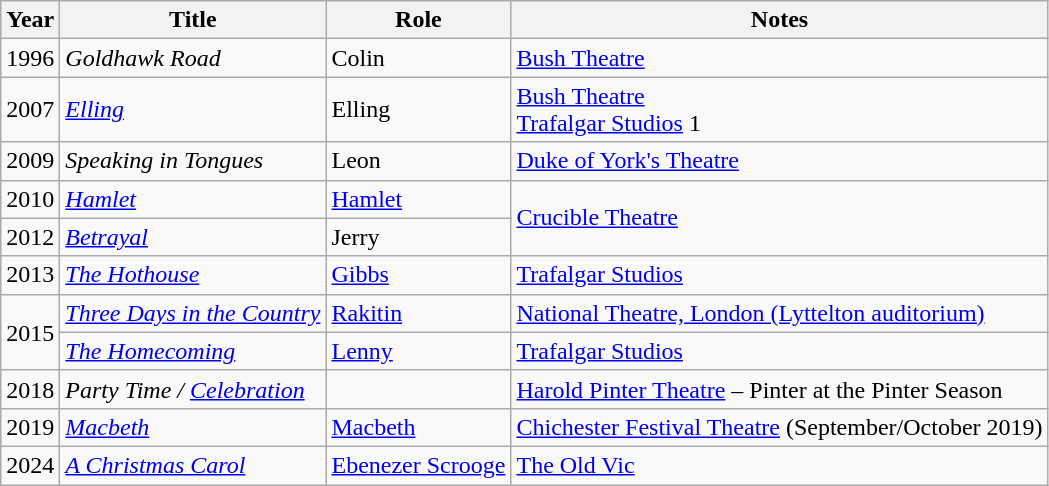<table class="wikitable sortable">
<tr>
<th>Year</th>
<th>Title</th>
<th>Role</th>
<th class="unsortable">Notes</th>
</tr>
<tr>
<td>1996</td>
<td><em>Goldhawk Road</em></td>
<td>Colin</td>
<td><a href='#'>Bush Theatre</a></td>
</tr>
<tr>
<td>2007</td>
<td><em><a href='#'>Elling</a></em></td>
<td>Elling</td>
<td><a href='#'>Bush Theatre</a><br><a href='#'>Trafalgar Studios</a> 1</td>
</tr>
<tr>
<td>2009</td>
<td><em>Speaking in Tongues</em></td>
<td>Leon</td>
<td><a href='#'>Duke of York's Theatre</a></td>
</tr>
<tr>
<td>2010</td>
<td><em><a href='#'>Hamlet</a></em></td>
<td><a href='#'>Hamlet</a></td>
<td rowspan="2"><a href='#'>Crucible Theatre</a></td>
</tr>
<tr>
<td>2012</td>
<td><em><a href='#'>Betrayal</a></em></td>
<td>Jerry</td>
</tr>
<tr>
<td>2013</td>
<td><em><a href='#'>The Hothouse</a></em></td>
<td><a href='#'>Gibbs</a></td>
<td><a href='#'>Trafalgar Studios</a></td>
</tr>
<tr>
<td rowspan="2">2015</td>
<td><em><a href='#'>Three Days in the Country</a></em></td>
<td><a href='#'>Rakitin</a></td>
<td><a href='#'>National Theatre, London (Lyttelton auditorium)</a></td>
</tr>
<tr>
<td><em><a href='#'>The Homecoming</a></em></td>
<td><a href='#'>Lenny</a></td>
<td><a href='#'>Trafalgar Studios</a></td>
</tr>
<tr>
<td>2018</td>
<td><em>Party Time / <a href='#'>Celebration</a></em></td>
<td></td>
<td><a href='#'>Harold Pinter Theatre</a> – Pinter at the Pinter Season</td>
</tr>
<tr>
<td>2019</td>
<td><em><a href='#'>Macbeth</a></em></td>
<td><a href='#'>Macbeth</a></td>
<td><a href='#'>Chichester Festival Theatre</a> (September/October 2019)</td>
</tr>
<tr>
<td>2024</td>
<td><em><a href='#'>A Christmas Carol</a></em></td>
<td><a href='#'>Ebenezer Scrooge</a></td>
<td><a href='#'>The Old Vic</a></td>
</tr>
</table>
